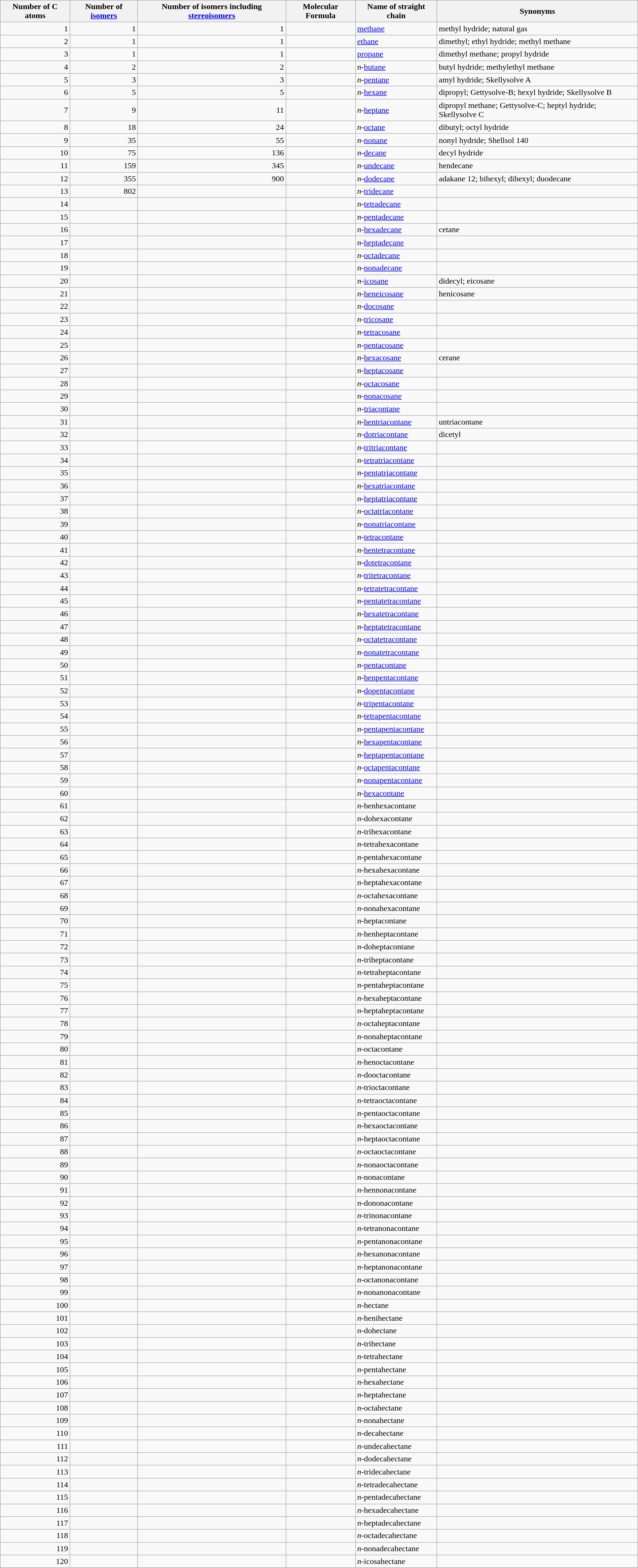<table class="wikitable sortable" width="100%" border="1">
<tr>
<th>Number of C atoms</th>
<th>Number of <a href='#'>isomers</a></th>
<th>Number of isomers including <a href='#'>stereoisomers</a></th>
<th>Molecular Formula</th>
<th>Name of straight chain</th>
<th>Synonyms</th>
</tr>
<tr>
<td align=right>1</td>
<td align=right>1</td>
<td align=right>1</td>
<td></td>
<td><a href='#'>methane</a></td>
<td>methyl hydride; natural gas</td>
</tr>
<tr>
<td align=right>2</td>
<td align=right>1</td>
<td align=right>1</td>
<td></td>
<td><a href='#'>ethane</a></td>
<td>dimethyl; ethyl hydride; methyl methane</td>
</tr>
<tr>
<td align=right>3</td>
<td align=right>1</td>
<td align=right>1</td>
<td></td>
<td><a href='#'>propane</a></td>
<td>dimethyl methane; propyl hydride</td>
</tr>
<tr>
<td align=right>4</td>
<td align=right>2</td>
<td align=right>2</td>
<td></td>
<td><em>n</em>-<a href='#'>butane</a></td>
<td>butyl hydride; methylethyl methane</td>
</tr>
<tr>
<td align=right>5</td>
<td align=right>3</td>
<td align=right>3</td>
<td></td>
<td><em>n</em>-<a href='#'>pentane</a></td>
<td>amyl hydride; Skellysolve A</td>
</tr>
<tr>
<td align=right>6</td>
<td align=right>5</td>
<td align=right>5</td>
<td></td>
<td><em>n</em>-<a href='#'>hexane</a></td>
<td>dipropyl; Gettysolve-B; hexyl hydride; Skellysolve B</td>
</tr>
<tr>
<td align=right>7</td>
<td align=right>9</td>
<td align=right>11</td>
<td></td>
<td><em>n</em>-<a href='#'>heptane</a></td>
<td>dipropyl methane; Gettysolve-C; heptyl hydride; Skellysolve C</td>
</tr>
<tr>
<td align=right>8</td>
<td align=right>18</td>
<td align=right>24</td>
<td></td>
<td><em>n</em>-<a href='#'>octane</a></td>
<td>dibutyl; octyl hydride</td>
</tr>
<tr>
<td align=right>9</td>
<td align=right>35</td>
<td align=right>55</td>
<td></td>
<td><em>n</em>-<a href='#'>nonane</a></td>
<td>nonyl hydride; Shellsol 140</td>
</tr>
<tr>
<td align=right>10</td>
<td align=right>75</td>
<td align=right>136</td>
<td></td>
<td><em>n</em>-<a href='#'>decane</a></td>
<td>decyl hydride</td>
</tr>
<tr>
<td align=right>11</td>
<td align=right>159</td>
<td align=right>345</td>
<td></td>
<td><em>n</em>-<a href='#'>undecane</a></td>
<td>hendecane</td>
</tr>
<tr>
<td align=right>12</td>
<td align=right>355</td>
<td align=right>900</td>
<td></td>
<td><em>n</em>-<a href='#'>dodecane</a></td>
<td>adakane 12; bihexyl; dihexyl; duodecane</td>
</tr>
<tr>
<td align=right>13</td>
<td align=right>802</td>
<td align=right></td>
<td></td>
<td><em>n</em>-<a href='#'>tridecane</a></td>
<td></td>
</tr>
<tr>
<td align=right>14</td>
<td align=right></td>
<td align=right></td>
<td></td>
<td><em>n</em>-<a href='#'>tetradecane</a></td>
<td></td>
</tr>
<tr>
<td align=right>15</td>
<td align=right></td>
<td align=right></td>
<td></td>
<td><em>n</em>-<a href='#'>pentadecane</a></td>
<td></td>
</tr>
<tr>
<td align=right>16</td>
<td align=right></td>
<td align=right></td>
<td></td>
<td><em>n</em>-<a href='#'>hexadecane</a></td>
<td>cetane</td>
</tr>
<tr>
<td align=right>17</td>
<td align=right></td>
<td align=right></td>
<td></td>
<td><em>n</em>-<a href='#'>heptadecane</a></td>
<td></td>
</tr>
<tr>
<td align=right>18</td>
<td align=right></td>
<td align=right></td>
<td></td>
<td><em>n</em>-<a href='#'>octadecane</a></td>
<td></td>
</tr>
<tr>
<td align=right>19</td>
<td align=right></td>
<td align=right></td>
<td></td>
<td><em>n</em>-<a href='#'>nonadecane</a></td>
<td></td>
</tr>
<tr>
<td align=right>20</td>
<td align=right></td>
<td align=right></td>
<td></td>
<td><em>n</em>-<a href='#'>icosane</a></td>
<td>didecyl; eicosane</td>
</tr>
<tr>
<td align=right>21</td>
<td align=right></td>
<td align=right></td>
<td></td>
<td><em>n</em>-<a href='#'>heneicosane</a></td>
<td>henicosane</td>
</tr>
<tr>
<td align=right>22</td>
<td align=right></td>
<td align=right></td>
<td></td>
<td><em>n</em>-<a href='#'>docosane</a></td>
<td></td>
</tr>
<tr>
<td align=right>23</td>
<td align=right></td>
<td align=right></td>
<td></td>
<td><em>n</em>-<a href='#'>tricosane</a></td>
<td></td>
</tr>
<tr>
<td align=right>24</td>
<td align=right></td>
<td align=right></td>
<td></td>
<td><em>n</em>-<a href='#'>tetracosane</a></td>
<td></td>
</tr>
<tr>
<td align=right>25</td>
<td align=right></td>
<td align=right></td>
<td></td>
<td><em>n</em>-<a href='#'>pentacosane</a></td>
<td></td>
</tr>
<tr>
<td align=right>26</td>
<td align=right></td>
<td align=right></td>
<td></td>
<td><em>n</em>-<a href='#'>hexacosane</a></td>
<td>cerane</td>
</tr>
<tr>
<td align=right>27</td>
<td align=right></td>
<td align=right></td>
<td></td>
<td><em>n</em>-<a href='#'>heptacosane</a></td>
<td></td>
</tr>
<tr>
<td align=right>28</td>
<td align=right></td>
<td align=right></td>
<td></td>
<td><em>n</em>-<a href='#'>octacosane</a></td>
<td></td>
</tr>
<tr>
<td align=right>29</td>
<td align=right></td>
<td align=right></td>
<td></td>
<td><em>n</em>-<a href='#'>nonacosane</a></td>
<td></td>
</tr>
<tr>
<td align=right>30</td>
<td align=right></td>
<td align=right></td>
<td></td>
<td><em>n</em>-<a href='#'>triacontane</a></td>
<td></td>
</tr>
<tr>
<td align=right>31</td>
<td align=right></td>
<td align=right></td>
<td></td>
<td><em>n</em>-<a href='#'>hentriacontane</a></td>
<td>untriacontane</td>
</tr>
<tr>
<td align=right>32</td>
<td align=right></td>
<td align=right></td>
<td></td>
<td><em>n</em>-<a href='#'>dotriacontane</a></td>
<td>dicetyl</td>
</tr>
<tr>
<td align=right>33</td>
<td align=right></td>
<td align=right></td>
<td></td>
<td><em>n</em>-<a href='#'>tritriacontane</a></td>
<td></td>
</tr>
<tr>
<td align=right>34</td>
<td align=right></td>
<td align=right></td>
<td></td>
<td><em>n</em>-<a href='#'>tetratriacontane</a></td>
<td></td>
</tr>
<tr>
<td align=right>35</td>
<td align=right></td>
<td align=right></td>
<td></td>
<td><em>n</em>-<a href='#'>pentatriacontane</a></td>
<td></td>
</tr>
<tr>
<td align=right>36</td>
<td align=right></td>
<td align=right></td>
<td></td>
<td><em>n</em>-<a href='#'>hexatriacontane</a></td>
<td></td>
</tr>
<tr>
<td align=right>37</td>
<td align=right></td>
<td align=right></td>
<td></td>
<td><em>n</em>-<a href='#'>heptatriacontane</a></td>
<td></td>
</tr>
<tr>
<td align=right>38</td>
<td align=right></td>
<td align=right></td>
<td></td>
<td><em>n</em>-<a href='#'>octatriacontane</a></td>
<td></td>
</tr>
<tr>
<td align=right>39</td>
<td align=right></td>
<td align=right></td>
<td></td>
<td><em>n</em>-<a href='#'>nonatriacontane</a></td>
<td></td>
</tr>
<tr>
<td align=right>40</td>
<td align=right></td>
<td align=right></td>
<td></td>
<td><em>n</em>-<a href='#'>tetracontane</a></td>
<td></td>
</tr>
<tr>
<td align=right>41</td>
<td align=right></td>
<td align=right></td>
<td></td>
<td><em>n</em>-<a href='#'>hentetracontane</a></td>
<td></td>
</tr>
<tr>
<td align=right>42</td>
<td align=right></td>
<td align=right></td>
<td></td>
<td><em>n</em>-<a href='#'>dotetracontane</a></td>
<td></td>
</tr>
<tr>
<td align=right>43</td>
<td align=right></td>
<td align=right></td>
<td></td>
<td><em>n</em>-<a href='#'>tritetracontane</a></td>
<td></td>
</tr>
<tr>
<td align=right>44</td>
<td align=right></td>
<td align=right></td>
<td></td>
<td><em>n</em>-<a href='#'>tetratetracontane</a></td>
<td></td>
</tr>
<tr>
<td align=right>45</td>
<td align=right></td>
<td align=right></td>
<td></td>
<td><em>n</em>-<a href='#'>pentatetracontane</a></td>
<td></td>
</tr>
<tr>
<td align=right>46</td>
<td align=right></td>
<td align=right></td>
<td></td>
<td><em>n</em>-<a href='#'>hexatetracontane</a></td>
<td></td>
</tr>
<tr>
<td align=right>47</td>
<td align=right></td>
<td align=right></td>
<td></td>
<td><em>n</em>-<a href='#'>heptatetracontane</a></td>
<td></td>
</tr>
<tr>
<td align=right>48</td>
<td align=right></td>
<td align=right></td>
<td></td>
<td><em>n</em>-<a href='#'>octatetracontane</a></td>
<td></td>
</tr>
<tr>
<td align=right>49</td>
<td align=right></td>
<td align=right></td>
<td></td>
<td><em>n</em>-<a href='#'>nonatetracontane</a></td>
<td></td>
</tr>
<tr>
<td align=right>50</td>
<td align=right></td>
<td align=right></td>
<td></td>
<td><em>n</em>-<a href='#'>pentacontane</a></td>
<td></td>
</tr>
<tr>
<td align=right>51</td>
<td align=right></td>
<td align=right></td>
<td></td>
<td><em>n</em>-<a href='#'>henpentacontane</a></td>
<td></td>
</tr>
<tr>
<td align=right>52</td>
<td align=right></td>
<td align=right></td>
<td></td>
<td><em>n</em>-<a href='#'>dopentacontane</a></td>
<td></td>
</tr>
<tr>
<td align=right>53</td>
<td align=right></td>
<td align=right></td>
<td></td>
<td><em>n</em>-<a href='#'>tripentacontane</a></td>
<td></td>
</tr>
<tr>
<td align=right>54</td>
<td align=right></td>
<td align=right></td>
<td></td>
<td><em>n</em>-<a href='#'>tetrapentacontane</a></td>
<td></td>
</tr>
<tr>
<td align=right>55</td>
<td align=right></td>
<td align=right></td>
<td></td>
<td><em>n</em>-<a href='#'>pentapentacontane</a></td>
<td></td>
</tr>
<tr>
<td align=right>56</td>
<td align=right></td>
<td align=right></td>
<td></td>
<td><em>n</em>-<a href='#'>hexapentacontane</a></td>
<td></td>
</tr>
<tr>
<td align=right>57</td>
<td align=right></td>
<td align=right></td>
<td></td>
<td><em>n</em>-<a href='#'>heptapentacontane</a></td>
<td></td>
</tr>
<tr>
<td align=right>58</td>
<td align=right></td>
<td align=right></td>
<td></td>
<td><em>n</em>-<a href='#'>octapentacontane</a></td>
<td></td>
</tr>
<tr>
<td align=right>59</td>
<td align=right></td>
<td align=right></td>
<td></td>
<td><em>n</em>-<a href='#'>nonapentacontane</a></td>
<td></td>
</tr>
<tr>
<td align=right>60</td>
<td align=right></td>
<td align=right></td>
<td></td>
<td><em>n</em>-<a href='#'>hexacontane</a></td>
<td></td>
</tr>
<tr>
<td align=right>61</td>
<td align=right></td>
<td align=right></td>
<td></td>
<td><em>n</em>-henhexacontane</td>
<td></td>
</tr>
<tr>
<td align=right>62</td>
<td align=right></td>
<td align=right></td>
<td></td>
<td><em>n</em>-dohexacontane</td>
<td></td>
</tr>
<tr>
<td align=right>63</td>
<td align=right></td>
<td align=right></td>
<td></td>
<td><em>n</em>-trihexacontane</td>
<td></td>
</tr>
<tr>
<td align=right>64</td>
<td align=right></td>
<td align=right></td>
<td></td>
<td><em>n</em>-tetrahexacontane</td>
<td></td>
</tr>
<tr>
<td align=right>65</td>
<td align=right></td>
<td align=right></td>
<td></td>
<td><em>n</em>-pentahexacontane</td>
<td></td>
</tr>
<tr>
<td align=right>66</td>
<td align=right></td>
<td align=right></td>
<td></td>
<td><em>n</em>-hexahexacontane</td>
<td></td>
</tr>
<tr>
<td align=right>67</td>
<td align=right></td>
<td align=right></td>
<td></td>
<td><em>n</em>-heptahexacontane</td>
<td></td>
</tr>
<tr>
<td align=right>68</td>
<td align=right></td>
<td align=right></td>
<td></td>
<td><em>n</em>-octahexacontane</td>
<td></td>
</tr>
<tr>
<td align=right>69</td>
<td align=right></td>
<td align=right></td>
<td></td>
<td><em>n</em>-nonahexacontane</td>
<td></td>
</tr>
<tr>
<td align=right>70</td>
<td align=right></td>
<td align=right></td>
<td></td>
<td><em>n</em>-heptacontane</td>
<td></td>
</tr>
<tr>
<td align=right>71</td>
<td align=right></td>
<td align=right></td>
<td></td>
<td><em>n</em>-henheptacontane</td>
<td></td>
</tr>
<tr>
<td align=right>72</td>
<td align=right></td>
<td align=right></td>
<td></td>
<td><em>n</em>-doheptacontane</td>
<td></td>
</tr>
<tr>
<td align=right>73</td>
<td align=right></td>
<td align=right></td>
<td></td>
<td><em>n</em>-triheptacontane</td>
<td></td>
</tr>
<tr>
<td align=right>74</td>
<td align=right></td>
<td align=right></td>
<td></td>
<td><em>n</em>-tetraheptacontane</td>
<td></td>
</tr>
<tr>
<td align=right>75</td>
<td align=right></td>
<td align=right></td>
<td></td>
<td><em>n</em>-pentaheptacontane</td>
<td></td>
</tr>
<tr>
<td align=right>76</td>
<td align=right></td>
<td align=right></td>
<td></td>
<td><em>n</em>-hexaheptacontane</td>
<td></td>
</tr>
<tr>
<td align=right>77</td>
<td align=right></td>
<td align=right></td>
<td></td>
<td><em>n</em>-heptaheptacontane</td>
<td></td>
</tr>
<tr>
<td align=right>78</td>
<td align=right></td>
<td align=right></td>
<td></td>
<td><em>n</em>-octaheptacontane</td>
<td></td>
</tr>
<tr>
<td align=right>79</td>
<td align=right></td>
<td align=right></td>
<td></td>
<td><em>n</em>-nonaheptacontane</td>
<td></td>
</tr>
<tr>
<td align=right>80</td>
<td align=right></td>
<td align=right></td>
<td></td>
<td><em>n</em>-octacontane</td>
<td></td>
</tr>
<tr>
<td align=right>81</td>
<td align=right></td>
<td align=right></td>
<td></td>
<td><em>n</em>-henoctacontane</td>
<td></td>
</tr>
<tr>
<td align=right>82</td>
<td align=right></td>
<td align=right></td>
<td></td>
<td><em>n</em>-dooctacontane</td>
<td></td>
</tr>
<tr>
<td align=right>83</td>
<td align=right></td>
<td align=right></td>
<td></td>
<td><em>n</em>-trioctacontane</td>
<td></td>
</tr>
<tr>
<td align=right>84</td>
<td align=right></td>
<td align=right></td>
<td></td>
<td><em>n</em>-tetraoctacontane</td>
<td></td>
</tr>
<tr>
<td align=right>85</td>
<td align=right></td>
<td align=right></td>
<td></td>
<td><em>n</em>-pentaoctacontane</td>
<td></td>
</tr>
<tr>
<td align=right>86</td>
<td align=right></td>
<td align=right></td>
<td></td>
<td><em>n</em>-hexaoctacontane</td>
<td></td>
</tr>
<tr>
<td align=right>87</td>
<td align=right></td>
<td align=right></td>
<td></td>
<td><em>n</em>-heptaoctacontane</td>
<td></td>
</tr>
<tr>
<td align=right>88</td>
<td align=right></td>
<td align=right></td>
<td></td>
<td><em>n</em>-octaoctacontane</td>
<td></td>
</tr>
<tr>
<td align=right>89</td>
<td align=right></td>
<td align=right></td>
<td></td>
<td><em>n</em>-nonaoctacontane</td>
<td></td>
</tr>
<tr>
<td align=right>90</td>
<td align=right></td>
<td align=right></td>
<td></td>
<td><em>n</em>-nonacontane</td>
<td></td>
</tr>
<tr>
<td align=right>91</td>
<td align=right></td>
<td align=right></td>
<td></td>
<td><em>n</em>-hennonacontane</td>
<td></td>
</tr>
<tr>
<td align=right>92</td>
<td align=right></td>
<td align=right></td>
<td></td>
<td><em>n</em>-dononacontane</td>
<td></td>
</tr>
<tr>
<td align=right>93</td>
<td align=right></td>
<td align=right></td>
<td></td>
<td><em>n</em>-trinonacontane</td>
<td></td>
</tr>
<tr>
<td align=right>94</td>
<td align=right></td>
<td align=right></td>
<td></td>
<td><em>n</em>-tetranonacontane</td>
<td></td>
</tr>
<tr>
<td align=right>95</td>
<td align=right></td>
<td align=right></td>
<td></td>
<td><em>n</em>-pentanonacontane</td>
<td></td>
</tr>
<tr>
<td align=right>96</td>
<td align=right></td>
<td align=right></td>
<td></td>
<td><em>n</em>-hexanonacontane</td>
<td></td>
</tr>
<tr>
<td align=right>97</td>
<td align=right></td>
<td align=right></td>
<td></td>
<td><em>n</em>-heptanonacontane</td>
<td></td>
</tr>
<tr>
<td align=right>98</td>
<td align=right></td>
<td align=right></td>
<td></td>
<td><em>n</em>-octanonacontane</td>
<td></td>
</tr>
<tr>
<td align=right>99</td>
<td align=right></td>
<td align=right></td>
<td></td>
<td><em>n</em>-nonanonacontane</td>
<td></td>
</tr>
<tr>
<td align=right>100</td>
<td align=right></td>
<td align=right></td>
<td></td>
<td><em>n</em>-hectane</td>
<td></td>
</tr>
<tr>
<td align=right>101</td>
<td align=right></td>
<td align=right></td>
<td></td>
<td><em>n</em>-henihectane</td>
<td></td>
</tr>
<tr>
<td align=right>102</td>
<td align=right></td>
<td align=right></td>
<td></td>
<td><em>n</em>-dohectane</td>
<td></td>
</tr>
<tr>
<td align=right>103</td>
<td align=right></td>
<td align=right></td>
<td></td>
<td><em>n</em>-trihectane</td>
<td></td>
</tr>
<tr>
<td align=right>104</td>
<td align=right></td>
<td align=right></td>
<td></td>
<td><em>n</em>-tetrahectane</td>
<td></td>
</tr>
<tr>
<td align=right>105</td>
<td align=right></td>
<td align=right></td>
<td></td>
<td><em>n</em>-pentahectane</td>
<td></td>
</tr>
<tr>
<td align=right>106</td>
<td align=right></td>
<td align=right></td>
<td></td>
<td><em>n</em>-hexahectane</td>
<td></td>
</tr>
<tr>
<td align=right>107</td>
<td align=right></td>
<td align=right></td>
<td></td>
<td><em>n</em>-heptahectane</td>
<td></td>
</tr>
<tr>
<td align=right>108</td>
<td align=right></td>
<td align=right></td>
<td></td>
<td><em>n</em>-octahectane</td>
<td></td>
</tr>
<tr>
<td align=right>109</td>
<td align=right></td>
<td align=right></td>
<td></td>
<td><em>n</em>-nonahectane</td>
<td></td>
</tr>
<tr>
<td align=right>110</td>
<td align=right></td>
<td align=right></td>
<td></td>
<td><em>n</em>-decahectane</td>
<td></td>
</tr>
<tr>
<td align=right>111</td>
<td align=right></td>
<td align=right></td>
<td></td>
<td><em>n</em>-undecahectane</td>
<td></td>
</tr>
<tr>
<td align=right>112</td>
<td align=right></td>
<td align=right></td>
<td></td>
<td><em>n</em>-dodecahectane</td>
<td></td>
</tr>
<tr>
<td align=right>113</td>
<td align=right></td>
<td align=right></td>
<td></td>
<td><em>n</em>-tridecahectane</td>
<td></td>
</tr>
<tr>
<td align=right>114</td>
<td align=right></td>
<td align=right></td>
<td></td>
<td><em>n</em>-tetradecahectane</td>
<td></td>
</tr>
<tr>
<td align=right>115</td>
<td align=right></td>
<td align=right></td>
<td></td>
<td><em>n</em>-pentadecahectane</td>
<td></td>
</tr>
<tr>
<td align=right>116</td>
<td align=right></td>
<td align=right></td>
<td></td>
<td><em>n</em>-hexadecahectane</td>
<td></td>
</tr>
<tr>
<td align=right>117</td>
<td align=right></td>
<td align=right></td>
<td></td>
<td><em>n</em>-heptadecahectane</td>
<td></td>
</tr>
<tr>
<td align=right>118</td>
<td align=right></td>
<td align=right></td>
<td></td>
<td><em>n</em>-octadecahectane</td>
<td></td>
</tr>
<tr>
<td align=right>119</td>
<td align=right></td>
<td align=right></td>
<td></td>
<td><em>n</em>-nonadecahectane</td>
<td></td>
</tr>
<tr>
<td align=right>120</td>
<td align=right></td>
<td align=right></td>
<td></td>
<td><em>n</em>-icosahectane</td>
<td></td>
</tr>
</table>
